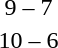<table style="text-align:center">
<tr>
<th width=200></th>
<th width=100></th>
<th width=200></th>
</tr>
<tr>
<td align=right><strong></strong></td>
<td>9 – 7</td>
<td align=left></td>
</tr>
<tr>
<td align=right><strong></strong></td>
<td>10 – 6</td>
<td align=left></td>
</tr>
</table>
